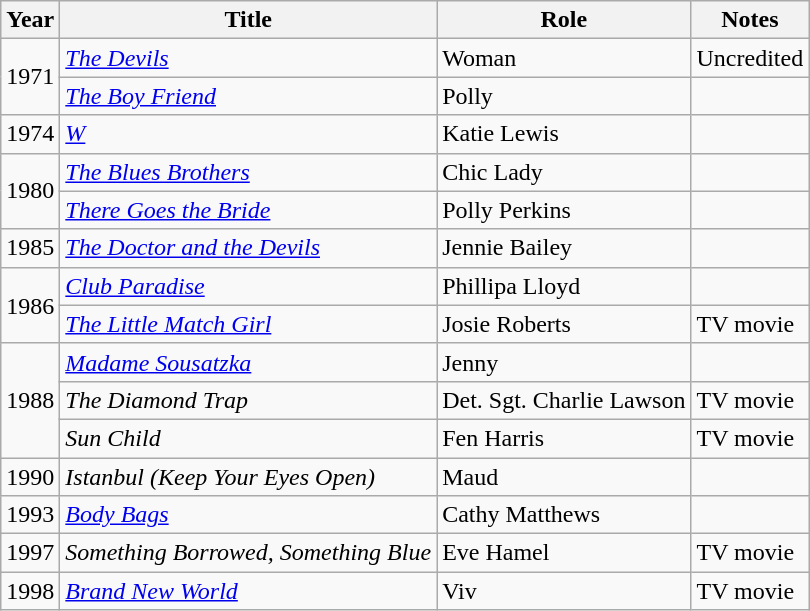<table class="wikitable">
<tr>
<th>Year</th>
<th>Title</th>
<th>Role</th>
<th>Notes</th>
</tr>
<tr>
<td rowspan=2>1971</td>
<td><em><a href='#'>The Devils</a></em></td>
<td>Woman</td>
<td>Uncredited</td>
</tr>
<tr>
<td><em><a href='#'>The Boy Friend</a></em></td>
<td>Polly</td>
<td></td>
</tr>
<tr>
<td>1974</td>
<td><em><a href='#'>W</a></em></td>
<td>Katie Lewis</td>
<td></td>
</tr>
<tr>
<td rowspan=2>1980</td>
<td><em><a href='#'>The Blues Brothers</a></em></td>
<td>Chic Lady</td>
<td></td>
</tr>
<tr>
<td><em><a href='#'>There Goes the Bride</a></em></td>
<td>Polly Perkins</td>
<td></td>
</tr>
<tr>
<td>1985</td>
<td><em><a href='#'>The Doctor and the Devils</a></em></td>
<td>Jennie Bailey</td>
<td></td>
</tr>
<tr>
<td rowspan=2>1986</td>
<td><em><a href='#'>Club Paradise</a></em></td>
<td>Phillipa Lloyd</td>
<td></td>
</tr>
<tr>
<td><em><a href='#'>The Little Match Girl</a></em></td>
<td>Josie Roberts</td>
<td>TV movie</td>
</tr>
<tr>
<td rowspan=3>1988</td>
<td><em><a href='#'>Madame Sousatzka</a></em></td>
<td>Jenny</td>
<td></td>
</tr>
<tr>
<td><em>The Diamond Trap</em></td>
<td>Det. Sgt. Charlie Lawson</td>
<td>TV movie</td>
</tr>
<tr>
<td><em>Sun Child</em></td>
<td>Fen Harris</td>
<td>TV movie</td>
</tr>
<tr>
<td>1990</td>
<td><em>Istanbul (Keep Your Eyes Open)</em></td>
<td>Maud</td>
<td></td>
</tr>
<tr>
<td>1993</td>
<td><em><a href='#'>Body Bags</a></em></td>
<td>Cathy Matthews</td>
<td></td>
</tr>
<tr>
<td>1997</td>
<td><em>Something Borrowed, Something Blue</em></td>
<td>Eve Hamel</td>
<td>TV movie</td>
</tr>
<tr>
<td>1998</td>
<td><em><a href='#'>Brand New World</a></em></td>
<td>Viv</td>
<td>TV movie</td>
</tr>
</table>
